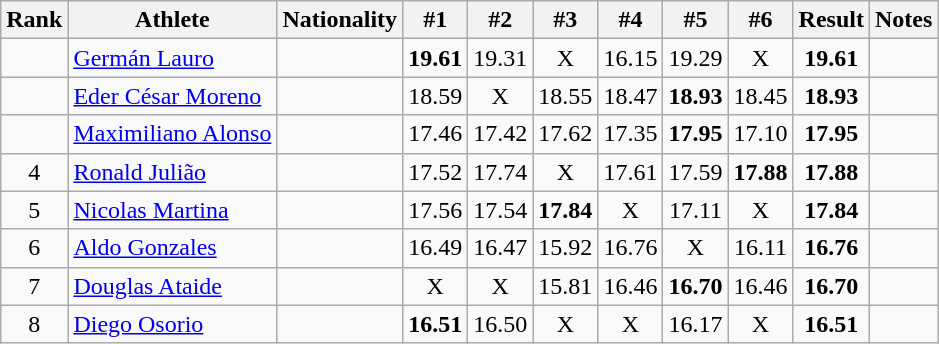<table class="wikitable sortable" style="text-align:center">
<tr>
<th>Rank</th>
<th>Athlete</th>
<th>Nationality</th>
<th>#1</th>
<th>#2</th>
<th>#3</th>
<th>#4</th>
<th>#5</th>
<th>#6</th>
<th>Result</th>
<th>Notes</th>
</tr>
<tr>
<td></td>
<td align=left><a href='#'>Germán Lauro</a></td>
<td align=left></td>
<td><strong>19.61</strong></td>
<td>19.31</td>
<td>X</td>
<td>16.15</td>
<td>19.29</td>
<td>X</td>
<td><strong>19.61</strong></td>
<td></td>
</tr>
<tr>
<td></td>
<td align=left><a href='#'>Eder César Moreno</a></td>
<td align=left></td>
<td>18.59</td>
<td>X</td>
<td>18.55</td>
<td>18.47</td>
<td><strong>18.93</strong></td>
<td>18.45</td>
<td><strong>18.93</strong></td>
<td></td>
</tr>
<tr>
<td></td>
<td align=left><a href='#'>Maximiliano Alonso</a></td>
<td align=left></td>
<td>17.46</td>
<td>17.42</td>
<td>17.62</td>
<td>17.35</td>
<td><strong>17.95</strong></td>
<td>17.10</td>
<td><strong>17.95</strong></td>
<td></td>
</tr>
<tr>
<td>4</td>
<td align=left><a href='#'>Ronald Julião</a></td>
<td align=left></td>
<td>17.52</td>
<td>17.74</td>
<td>X</td>
<td>17.61</td>
<td>17.59</td>
<td><strong>17.88</strong></td>
<td><strong>17.88</strong></td>
<td></td>
</tr>
<tr>
<td>5</td>
<td align=left><a href='#'>Nicolas Martina</a></td>
<td align=left></td>
<td>17.56</td>
<td>17.54</td>
<td><strong>17.84</strong></td>
<td>X</td>
<td>17.11</td>
<td>X</td>
<td><strong>17.84</strong></td>
<td></td>
</tr>
<tr>
<td>6</td>
<td align=left><a href='#'>Aldo Gonzales</a></td>
<td align=left></td>
<td>16.49</td>
<td>16.47</td>
<td>15.92</td>
<td>16.76</td>
<td>X</td>
<td>16.11</td>
<td><strong>16.76</strong></td>
<td></td>
</tr>
<tr>
<td>7</td>
<td align=left><a href='#'>Douglas Ataide</a></td>
<td align=left></td>
<td>X</td>
<td>X</td>
<td>15.81</td>
<td>16.46</td>
<td><strong>16.70</strong></td>
<td>16.46</td>
<td><strong>16.70</strong></td>
<td></td>
</tr>
<tr>
<td>8</td>
<td align=left><a href='#'>Diego Osorio</a></td>
<td align=left></td>
<td><strong>16.51</strong></td>
<td>16.50</td>
<td>X</td>
<td>X</td>
<td>16.17</td>
<td>X</td>
<td><strong>16.51</strong></td>
<td></td>
</tr>
</table>
